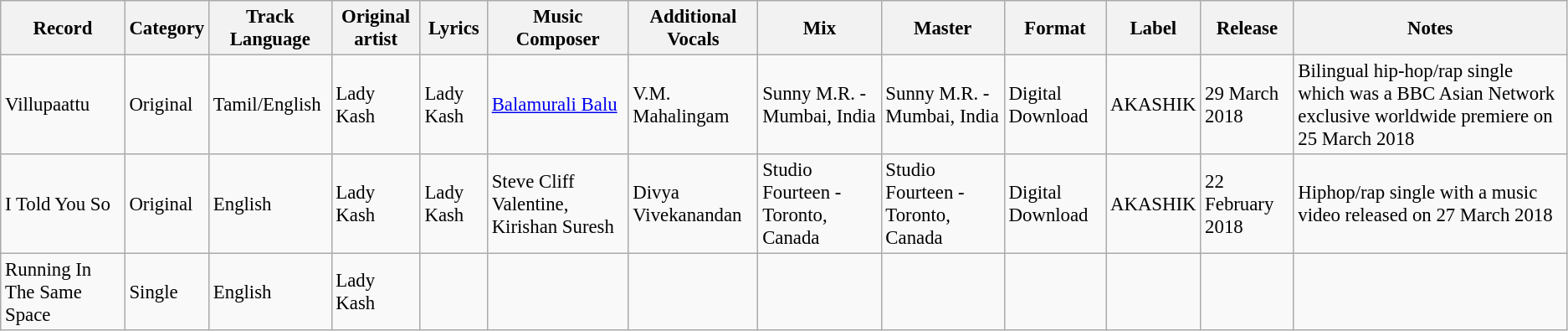<table class="wikitable" style="font-size: 95%;">
<tr>
<th>Record</th>
<th>Category</th>
<th>Track Language</th>
<th>Original artist</th>
<th>Lyrics</th>
<th>Music Composer</th>
<th>Additional Vocals</th>
<th>Mix</th>
<th>Master</th>
<th>Format</th>
<th>Label</th>
<th>Release</th>
<th>Notes</th>
</tr>
<tr>
<td>Villupaattu</td>
<td>Original</td>
<td>Tamil/English</td>
<td>Lady Kash</td>
<td>Lady Kash</td>
<td><a href='#'>Balamurali Balu</a></td>
<td>V.M. Mahalingam</td>
<td>Sunny M.R. - Mumbai, India</td>
<td>Sunny M.R. - Mumbai, India</td>
<td>Digital Download</td>
<td>AKASHIK</td>
<td>29 March 2018</td>
<td>Bilingual hip-hop/rap single which was a BBC Asian Network exclusive worldwide premiere on 25 March 2018</td>
</tr>
<tr>
<td>I Told You So</td>
<td>Original</td>
<td>English</td>
<td>Lady Kash</td>
<td>Lady Kash</td>
<td>Steve Cliff Valentine, Kirishan Suresh</td>
<td>Divya Vivekanandan</td>
<td>Studio Fourteen - Toronto, Canada</td>
<td>Studio Fourteen - Toronto, Canada</td>
<td>Digital Download</td>
<td>AKASHIK</td>
<td>22 February 2018</td>
<td>Hiphop/rap single with a music video released on 27 March 2018</td>
</tr>
<tr>
<td>Running In The Same Space</td>
<td>Single</td>
<td>English</td>
<td>Lady Kash</td>
<td></td>
<td></td>
<td></td>
<td></td>
<td></td>
<td></td>
<td></td>
<td></td>
<td></td>
</tr>
</table>
